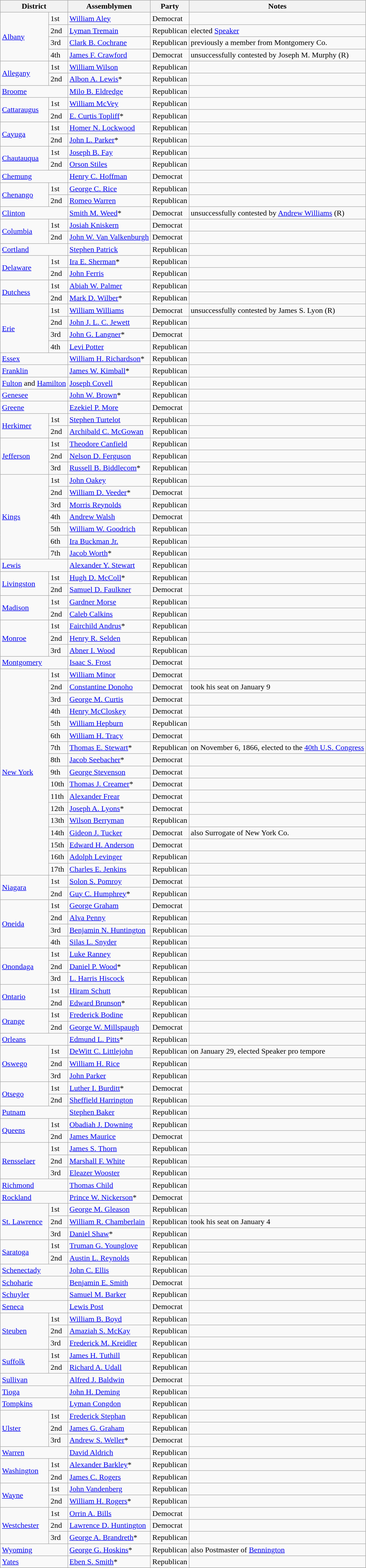<table class=wikitable>
<tr>
<th colspan="2">District</th>
<th>Assemblymen</th>
<th>Party</th>
<th>Notes</th>
</tr>
<tr>
<td rowspan="4"><a href='#'>Albany</a></td>
<td>1st</td>
<td><a href='#'>William Aley</a></td>
<td>Democrat</td>
<td></td>
</tr>
<tr>
<td>2nd</td>
<td><a href='#'>Lyman Tremain</a></td>
<td>Republican</td>
<td>elected <a href='#'>Speaker</a></td>
</tr>
<tr>
<td>3rd</td>
<td><a href='#'>Clark B. Cochrane</a></td>
<td>Republican</td>
<td>previously a member from Montgomery Co.</td>
</tr>
<tr>
<td>4th</td>
<td><a href='#'>James F. Crawford</a></td>
<td>Democrat</td>
<td>unsuccessfully contested by Joseph M. Murphy (R)</td>
</tr>
<tr>
<td rowspan="2"><a href='#'>Allegany</a></td>
<td>1st</td>
<td><a href='#'>William Wilson</a></td>
<td>Republican</td>
<td></td>
</tr>
<tr>
<td>2nd</td>
<td><a href='#'>Albon A. Lewis</a>*</td>
<td>Republican</td>
<td></td>
</tr>
<tr>
<td colspan="2"><a href='#'>Broome</a></td>
<td><a href='#'>Milo B. Eldredge</a></td>
<td>Republican</td>
<td></td>
</tr>
<tr>
<td rowspan="2"><a href='#'>Cattaraugus</a></td>
<td>1st</td>
<td><a href='#'>William McVey</a></td>
<td>Republican</td>
<td></td>
</tr>
<tr>
<td>2nd</td>
<td><a href='#'>E. Curtis Topliff</a>*</td>
<td>Republican</td>
<td></td>
</tr>
<tr>
<td rowspan="2"><a href='#'>Cayuga</a></td>
<td>1st</td>
<td><a href='#'>Homer N. Lockwood</a></td>
<td>Republican</td>
<td></td>
</tr>
<tr>
<td>2nd</td>
<td><a href='#'>John L. Parker</a>*</td>
<td>Republican</td>
<td></td>
</tr>
<tr>
<td rowspan="2"><a href='#'>Chautauqua</a></td>
<td>1st</td>
<td><a href='#'>Joseph B. Fay</a></td>
<td>Republican</td>
<td></td>
</tr>
<tr>
<td>2nd</td>
<td><a href='#'>Orson Stiles</a></td>
<td>Republican</td>
<td></td>
</tr>
<tr>
<td colspan="2"><a href='#'>Chemung</a></td>
<td><a href='#'>Henry C. Hoffman</a></td>
<td>Democrat</td>
<td></td>
</tr>
<tr>
<td rowspan="2"><a href='#'>Chenango</a></td>
<td>1st</td>
<td><a href='#'>George C. Rice</a></td>
<td>Republican</td>
<td></td>
</tr>
<tr>
<td>2nd</td>
<td><a href='#'>Romeo Warren</a></td>
<td>Republican</td>
<td></td>
</tr>
<tr>
<td colspan="2"><a href='#'>Clinton</a></td>
<td><a href='#'>Smith M. Weed</a>*</td>
<td>Democrat</td>
<td>unsuccessfully contested by <a href='#'>Andrew Williams</a> (R)</td>
</tr>
<tr>
<td rowspan="2"><a href='#'>Columbia</a></td>
<td>1st</td>
<td><a href='#'>Josiah Kniskern</a></td>
<td>Democrat</td>
<td></td>
</tr>
<tr>
<td>2nd</td>
<td><a href='#'>John W. Van Valkenburgh</a></td>
<td>Democrat</td>
<td></td>
</tr>
<tr>
<td colspan="2"><a href='#'>Cortland</a></td>
<td><a href='#'>Stephen Patrick</a></td>
<td>Republican</td>
<td></td>
</tr>
<tr>
<td rowspan="2"><a href='#'>Delaware</a></td>
<td>1st</td>
<td><a href='#'>Ira E. Sherman</a>*</td>
<td>Republican</td>
<td></td>
</tr>
<tr>
<td>2nd</td>
<td><a href='#'>John Ferris</a></td>
<td>Republican</td>
<td></td>
</tr>
<tr>
<td rowspan="2"><a href='#'>Dutchess</a></td>
<td>1st</td>
<td><a href='#'>Abiah W. Palmer</a></td>
<td>Republican</td>
<td></td>
</tr>
<tr>
<td>2nd</td>
<td><a href='#'>Mark D. Wilber</a>*</td>
<td>Republican</td>
<td></td>
</tr>
<tr>
<td rowspan="4"><a href='#'>Erie</a></td>
<td>1st</td>
<td><a href='#'>William Williams</a></td>
<td>Democrat</td>
<td>unsuccessfully contested by James S. Lyon (R)</td>
</tr>
<tr>
<td>2nd</td>
<td><a href='#'>John J. L. C. Jewett</a></td>
<td>Republican</td>
<td></td>
</tr>
<tr>
<td>3rd</td>
<td><a href='#'>John G. Langner</a>*</td>
<td>Democrat</td>
<td></td>
</tr>
<tr>
<td>4th</td>
<td><a href='#'>Levi Potter</a></td>
<td>Republican</td>
<td></td>
</tr>
<tr>
<td colspan="2"><a href='#'>Essex</a></td>
<td><a href='#'>William H. Richardson</a>*</td>
<td>Republican</td>
<td></td>
</tr>
<tr>
<td colspan="2"><a href='#'>Franklin</a></td>
<td><a href='#'>James W. Kimball</a>*</td>
<td>Republican</td>
<td></td>
</tr>
<tr>
<td colspan="2"><a href='#'>Fulton</a> and <a href='#'>Hamilton</a></td>
<td><a href='#'>Joseph Covell</a></td>
<td>Republican</td>
<td></td>
</tr>
<tr>
<td colspan="2"><a href='#'>Genesee</a></td>
<td><a href='#'>John W. Brown</a>*</td>
<td>Republican</td>
<td></td>
</tr>
<tr>
<td colspan="2"><a href='#'>Greene</a></td>
<td><a href='#'>Ezekiel P. More</a></td>
<td>Democrat</td>
<td></td>
</tr>
<tr>
<td rowspan="2"><a href='#'>Herkimer</a></td>
<td>1st</td>
<td><a href='#'>Stephen Turtelot</a></td>
<td>Republican</td>
<td></td>
</tr>
<tr>
<td>2nd</td>
<td><a href='#'>Archibald C. McGowan</a></td>
<td>Republican</td>
<td></td>
</tr>
<tr>
<td rowspan="3"><a href='#'>Jefferson</a></td>
<td>1st</td>
<td><a href='#'>Theodore Canfield</a></td>
<td>Republican</td>
<td></td>
</tr>
<tr>
<td>2nd</td>
<td><a href='#'>Nelson D. Ferguson</a></td>
<td>Republican</td>
<td></td>
</tr>
<tr>
<td>3rd</td>
<td><a href='#'>Russell B. Biddlecom</a>*</td>
<td>Republican</td>
<td></td>
</tr>
<tr>
<td rowspan="7"><a href='#'>Kings</a></td>
<td>1st</td>
<td><a href='#'>John Oakey</a></td>
<td>Republican</td>
<td></td>
</tr>
<tr>
<td>2nd</td>
<td><a href='#'>William D. Veeder</a>*</td>
<td>Democrat</td>
<td></td>
</tr>
<tr>
<td>3rd</td>
<td><a href='#'>Morris Reynolds</a></td>
<td>Republican</td>
<td></td>
</tr>
<tr>
<td>4th</td>
<td><a href='#'>Andrew Walsh</a></td>
<td>Democrat</td>
<td></td>
</tr>
<tr>
<td>5th</td>
<td><a href='#'>William W. Goodrich</a></td>
<td>Republican</td>
<td></td>
</tr>
<tr>
<td>6th</td>
<td><a href='#'>Ira Buckman Jr.</a></td>
<td>Republican</td>
<td></td>
</tr>
<tr>
<td>7th</td>
<td><a href='#'>Jacob Worth</a>*</td>
<td>Republican</td>
<td></td>
</tr>
<tr>
<td colspan="2"><a href='#'>Lewis</a></td>
<td><a href='#'>Alexander Y. Stewart</a></td>
<td>Republican</td>
<td></td>
</tr>
<tr>
<td rowspan="2"><a href='#'>Livingston</a></td>
<td>1st</td>
<td><a href='#'>Hugh D. McColl</a>*</td>
<td>Republican</td>
<td></td>
</tr>
<tr>
<td>2nd</td>
<td><a href='#'>Samuel D. Faulkner</a></td>
<td>Democrat</td>
<td></td>
</tr>
<tr>
<td rowspan="2"><a href='#'>Madison</a></td>
<td>1st</td>
<td><a href='#'>Gardner Morse</a></td>
<td>Republican</td>
<td></td>
</tr>
<tr>
<td>2nd</td>
<td><a href='#'>Caleb Calkins</a></td>
<td>Republican</td>
<td></td>
</tr>
<tr>
<td rowspan="3"><a href='#'>Monroe</a></td>
<td>1st</td>
<td><a href='#'>Fairchild Andrus</a>*</td>
<td>Republican</td>
<td></td>
</tr>
<tr>
<td>2nd</td>
<td><a href='#'>Henry R. Selden</a></td>
<td>Republican</td>
<td></td>
</tr>
<tr>
<td>3rd</td>
<td><a href='#'>Abner I. Wood</a></td>
<td>Republican</td>
<td></td>
</tr>
<tr>
<td colspan="2"><a href='#'>Montgomery</a></td>
<td><a href='#'>Isaac S. Frost</a></td>
<td>Democrat</td>
<td></td>
</tr>
<tr>
<td rowspan="17"><a href='#'>New York</a></td>
<td>1st</td>
<td><a href='#'>William Minor</a></td>
<td>Democrat</td>
<td></td>
</tr>
<tr>
<td>2nd</td>
<td><a href='#'>Constantine Donoho</a></td>
<td>Democrat</td>
<td>took his seat on January 9</td>
</tr>
<tr>
<td>3rd</td>
<td><a href='#'>George M. Curtis</a></td>
<td>Democrat</td>
<td></td>
</tr>
<tr>
<td>4th</td>
<td><a href='#'>Henry McCloskey</a></td>
<td>Democrat</td>
<td></td>
</tr>
<tr>
<td>5th</td>
<td><a href='#'>William Hepburn</a></td>
<td>Republican</td>
<td></td>
</tr>
<tr>
<td>6th</td>
<td><a href='#'>William H. Tracy</a></td>
<td>Democrat</td>
<td></td>
</tr>
<tr>
<td>7th</td>
<td><a href='#'>Thomas E. Stewart</a>*</td>
<td>Republican</td>
<td>on November 6, 1866, elected to the <a href='#'>40th U.S. Congress</a></td>
</tr>
<tr>
<td>8th</td>
<td><a href='#'>Jacob Seebacher</a>*</td>
<td>Democrat</td>
<td></td>
</tr>
<tr>
<td>9th</td>
<td><a href='#'>George Stevenson</a></td>
<td>Democrat</td>
<td></td>
</tr>
<tr>
<td>10th</td>
<td><a href='#'>Thomas J. Creamer</a>*</td>
<td>Democrat</td>
<td></td>
</tr>
<tr>
<td>11th</td>
<td><a href='#'>Alexander Frear</a></td>
<td>Democrat</td>
<td></td>
</tr>
<tr>
<td>12th</td>
<td><a href='#'>Joseph A. Lyons</a>*</td>
<td>Democrat</td>
<td></td>
</tr>
<tr>
<td>13th</td>
<td><a href='#'>Wilson Berryman</a></td>
<td>Republican</td>
<td></td>
</tr>
<tr>
<td>14th</td>
<td><a href='#'>Gideon J. Tucker</a></td>
<td>Democrat</td>
<td>also Surrogate of New York Co.</td>
</tr>
<tr>
<td>15th</td>
<td><a href='#'>Edward H. Anderson</a></td>
<td>Democrat</td>
<td></td>
</tr>
<tr>
<td>16th</td>
<td><a href='#'>Adolph Levinger</a></td>
<td>Republican</td>
<td></td>
</tr>
<tr>
<td>17th</td>
<td><a href='#'>Charles E. Jenkins</a></td>
<td>Republican</td>
<td></td>
</tr>
<tr>
<td rowspan="2"><a href='#'>Niagara</a></td>
<td>1st</td>
<td><a href='#'>Solon S. Pomroy</a></td>
<td>Democrat</td>
<td></td>
</tr>
<tr>
<td>2nd</td>
<td><a href='#'>Guy C. Humphrey</a>*</td>
<td>Republican</td>
<td></td>
</tr>
<tr>
<td rowspan="4"><a href='#'>Oneida</a></td>
<td>1st</td>
<td><a href='#'>George Graham</a></td>
<td>Democrat</td>
<td></td>
</tr>
<tr>
<td>2nd</td>
<td><a href='#'>Alva Penny</a></td>
<td>Republican</td>
<td></td>
</tr>
<tr>
<td>3rd</td>
<td><a href='#'>Benjamin N. Huntington</a></td>
<td>Republican</td>
<td></td>
</tr>
<tr>
<td>4th</td>
<td><a href='#'>Silas L. Snyder</a></td>
<td>Republican</td>
<td></td>
</tr>
<tr>
<td rowspan="3"><a href='#'>Onondaga</a></td>
<td>1st</td>
<td><a href='#'>Luke Ranney</a></td>
<td>Republican</td>
<td></td>
</tr>
<tr>
<td>2nd</td>
<td><a href='#'>Daniel P. Wood</a>*</td>
<td>Republican</td>
<td></td>
</tr>
<tr>
<td>3rd</td>
<td><a href='#'>L. Harris Hiscock</a></td>
<td>Republican</td>
<td></td>
</tr>
<tr>
<td rowspan="2"><a href='#'>Ontario</a></td>
<td>1st</td>
<td><a href='#'>Hiram Schutt</a></td>
<td>Republican</td>
<td></td>
</tr>
<tr>
<td>2nd</td>
<td><a href='#'>Edward Brunson</a>*</td>
<td>Republican</td>
<td></td>
</tr>
<tr>
<td rowspan="2"><a href='#'>Orange</a></td>
<td>1st</td>
<td><a href='#'>Frederick Bodine</a></td>
<td>Republican</td>
<td></td>
</tr>
<tr>
<td>2nd</td>
<td><a href='#'>George W. Millspaugh</a></td>
<td>Democrat</td>
<td></td>
</tr>
<tr>
<td colspan="2"><a href='#'>Orleans</a></td>
<td><a href='#'>Edmund L. Pitts</a>*</td>
<td>Republican</td>
<td></td>
</tr>
<tr>
<td rowspan="3"><a href='#'>Oswego</a></td>
<td>1st</td>
<td><a href='#'>DeWitt C. Littlejohn</a></td>
<td>Republican</td>
<td>on January 29, elected Speaker pro tempore</td>
</tr>
<tr>
<td>2nd</td>
<td><a href='#'>William H. Rice</a></td>
<td>Republican</td>
<td></td>
</tr>
<tr>
<td>3rd</td>
<td><a href='#'>John Parker</a></td>
<td>Republican</td>
<td></td>
</tr>
<tr>
<td rowspan="2"><a href='#'>Otsego</a></td>
<td>1st</td>
<td><a href='#'>Luther I. Burditt</a>*</td>
<td>Democrat</td>
<td></td>
</tr>
<tr>
<td>2nd</td>
<td><a href='#'>Sheffield Harrington</a></td>
<td>Republican</td>
<td></td>
</tr>
<tr>
<td colspan="2"><a href='#'>Putnam</a></td>
<td><a href='#'>Stephen Baker</a></td>
<td>Republican</td>
<td></td>
</tr>
<tr>
<td rowspan="2"><a href='#'>Queens</a></td>
<td>1st</td>
<td><a href='#'>Obadiah J. Downing</a></td>
<td>Republican</td>
<td></td>
</tr>
<tr>
<td>2nd</td>
<td><a href='#'>James Maurice</a></td>
<td>Democrat</td>
<td></td>
</tr>
<tr>
<td rowspan="3"><a href='#'>Rensselaer</a></td>
<td>1st</td>
<td><a href='#'>James S. Thorn</a></td>
<td>Republican</td>
<td></td>
</tr>
<tr>
<td>2nd</td>
<td><a href='#'>Marshall F. White</a></td>
<td>Republican</td>
<td></td>
</tr>
<tr>
<td>3rd</td>
<td><a href='#'>Eleazer Wooster</a></td>
<td>Republican</td>
<td></td>
</tr>
<tr>
<td colspan="2"><a href='#'>Richmond</a></td>
<td><a href='#'>Thomas Child</a></td>
<td>Republican</td>
<td></td>
</tr>
<tr>
<td colspan="2"><a href='#'>Rockland</a></td>
<td><a href='#'>Prince W. Nickerson</a>*</td>
<td>Democrat</td>
<td></td>
</tr>
<tr>
<td rowspan="3"><a href='#'>St. Lawrence</a></td>
<td>1st</td>
<td><a href='#'>George M. Gleason</a></td>
<td>Republican</td>
<td></td>
</tr>
<tr>
<td>2nd</td>
<td><a href='#'>William R. Chamberlain</a></td>
<td>Republican</td>
<td>took his seat on January 4</td>
</tr>
<tr>
<td>3rd</td>
<td><a href='#'>Daniel Shaw</a>*</td>
<td>Republican</td>
<td></td>
</tr>
<tr>
<td rowspan="2"><a href='#'>Saratoga</a></td>
<td>1st</td>
<td><a href='#'>Truman G. Younglove</a></td>
<td>Republican</td>
<td></td>
</tr>
<tr>
<td>2nd</td>
<td><a href='#'>Austin L. Reynolds</a></td>
<td>Republican</td>
<td></td>
</tr>
<tr>
<td colspan="2"><a href='#'>Schenectady</a></td>
<td><a href='#'>John C. Ellis</a></td>
<td>Republican</td>
<td></td>
</tr>
<tr>
<td colspan="2"><a href='#'>Schoharie</a></td>
<td><a href='#'>Benjamin E. Smith</a></td>
<td>Democrat</td>
<td></td>
</tr>
<tr>
<td colspan="2"><a href='#'>Schuyler</a></td>
<td><a href='#'>Samuel M. Barker</a></td>
<td>Republican</td>
<td></td>
</tr>
<tr>
<td colspan="2"><a href='#'>Seneca</a></td>
<td><a href='#'>Lewis Post</a></td>
<td>Democrat</td>
<td></td>
</tr>
<tr>
<td rowspan="3"><a href='#'>Steuben</a></td>
<td>1st</td>
<td><a href='#'>William B. Boyd</a></td>
<td>Republican</td>
<td></td>
</tr>
<tr>
<td>2nd</td>
<td><a href='#'>Amaziah S. McKay</a></td>
<td>Republican</td>
<td></td>
</tr>
<tr>
<td>3rd</td>
<td><a href='#'>Frederick M. Kreidler</a></td>
<td>Republican</td>
<td></td>
</tr>
<tr>
<td rowspan="2"><a href='#'>Suffolk</a></td>
<td>1st</td>
<td><a href='#'>James H. Tuthill</a></td>
<td>Republican</td>
<td></td>
</tr>
<tr>
<td>2nd</td>
<td><a href='#'>Richard A. Udall</a></td>
<td>Republican</td>
<td></td>
</tr>
<tr>
<td colspan="2"><a href='#'>Sullivan</a></td>
<td><a href='#'>Alfred J. Baldwin</a></td>
<td>Democrat</td>
<td></td>
</tr>
<tr>
<td colspan="2"><a href='#'>Tioga</a></td>
<td><a href='#'>John H. Deming</a></td>
<td>Republican</td>
<td></td>
</tr>
<tr>
<td colspan="2"><a href='#'>Tompkins</a></td>
<td><a href='#'>Lyman Congdon</a></td>
<td>Republican</td>
<td></td>
</tr>
<tr>
<td rowspan="3"><a href='#'>Ulster</a></td>
<td>1st</td>
<td><a href='#'>Frederick Stephan</a></td>
<td>Republican</td>
<td></td>
</tr>
<tr>
<td>2nd</td>
<td><a href='#'>James G. Graham</a></td>
<td>Republican</td>
<td></td>
</tr>
<tr>
<td>3rd</td>
<td><a href='#'>Andrew S. Weller</a>*</td>
<td>Democrat</td>
<td></td>
</tr>
<tr>
<td colspan="2"><a href='#'>Warren</a></td>
<td><a href='#'>David Aldrich</a></td>
<td>Republican</td>
<td></td>
</tr>
<tr>
<td rowspan="2"><a href='#'>Washington</a></td>
<td>1st</td>
<td><a href='#'>Alexander Barkley</a>*</td>
<td>Republican</td>
<td></td>
</tr>
<tr>
<td>2nd</td>
<td><a href='#'>James C. Rogers</a></td>
<td>Republican</td>
<td></td>
</tr>
<tr>
<td rowspan="2"><a href='#'>Wayne</a></td>
<td>1st</td>
<td><a href='#'>John Vandenberg</a></td>
<td>Republican</td>
<td></td>
</tr>
<tr>
<td>2nd</td>
<td><a href='#'>William H. Rogers</a>*</td>
<td>Republican</td>
<td></td>
</tr>
<tr>
<td rowspan="3"><a href='#'>Westchester</a></td>
<td>1st</td>
<td><a href='#'>Orrin A. Bills</a></td>
<td>Democrat</td>
<td></td>
</tr>
<tr>
<td>2nd</td>
<td><a href='#'>Lawrence D. Huntington</a></td>
<td>Democrat</td>
<td></td>
</tr>
<tr>
<td>3rd</td>
<td><a href='#'>George A. Brandreth</a>*</td>
<td>Republican</td>
<td></td>
</tr>
<tr>
<td colspan="2"><a href='#'>Wyoming</a></td>
<td><a href='#'>George G. Hoskins</a>*</td>
<td>Republican</td>
<td>also Postmaster of <a href='#'>Bennington</a></td>
</tr>
<tr>
<td colspan="2"><a href='#'>Yates</a></td>
<td><a href='#'>Eben S. Smith</a>*</td>
<td>Republican</td>
<td></td>
</tr>
<tr>
</tr>
</table>
